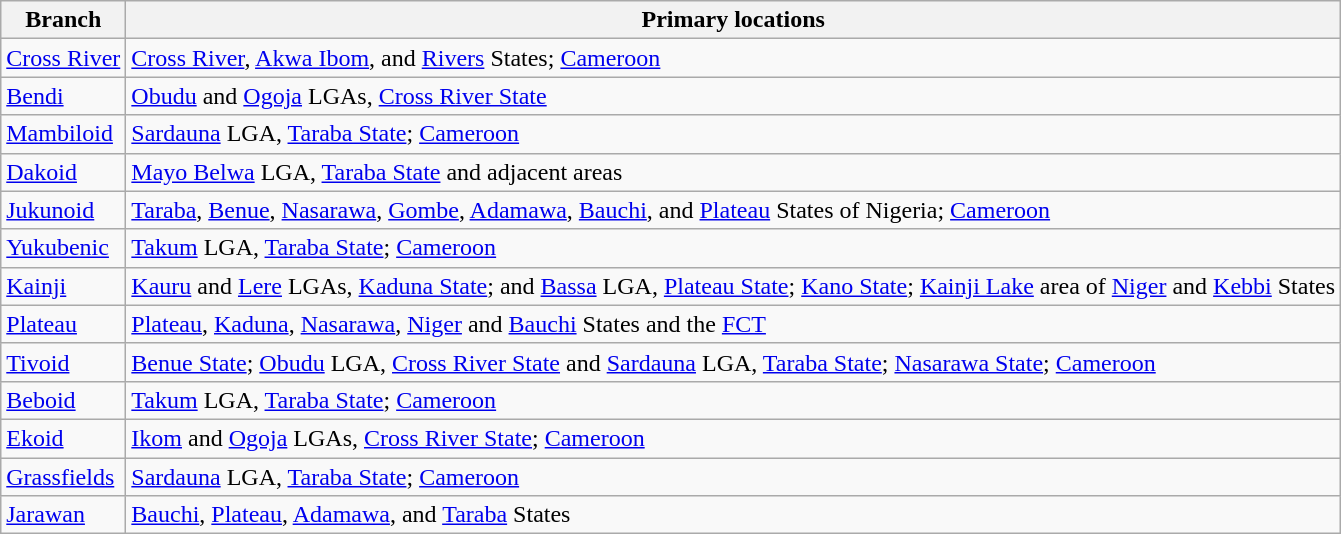<table class="wikitable">
<tr>
<th>Branch</th>
<th>Primary locations</th>
</tr>
<tr>
<td><a href='#'>Cross River</a></td>
<td><a href='#'>Cross River</a>, <a href='#'>Akwa Ibom</a>, and <a href='#'>Rivers</a> States; <a href='#'>Cameroon</a></td>
</tr>
<tr>
<td><a href='#'>Bendi</a></td>
<td><a href='#'>Obudu</a> and <a href='#'>Ogoja</a> LGAs, <a href='#'>Cross River State</a></td>
</tr>
<tr>
<td><a href='#'>Mambiloid</a></td>
<td><a href='#'>Sardauna</a> LGA, <a href='#'>Taraba State</a>; <a href='#'>Cameroon</a></td>
</tr>
<tr>
<td><a href='#'>Dakoid</a></td>
<td><a href='#'>Mayo Belwa</a> LGA, <a href='#'>Taraba State</a> and adjacent areas</td>
</tr>
<tr>
<td><a href='#'>Jukunoid</a></td>
<td><a href='#'>Taraba</a>, <a href='#'>Benue</a>, <a href='#'>Nasarawa</a>, <a href='#'>Gombe</a>, <a href='#'>Adamawa</a>, <a href='#'>Bauchi</a>, and <a href='#'>Plateau</a> States of Nigeria; <a href='#'>Cameroon</a></td>
</tr>
<tr>
<td><a href='#'>Yukubenic</a></td>
<td><a href='#'>Takum</a> LGA, <a href='#'>Taraba State</a>; <a href='#'>Cameroon</a></td>
</tr>
<tr>
<td><a href='#'>Kainji</a></td>
<td><a href='#'>Kauru</a> and <a href='#'>Lere</a> LGAs, <a href='#'>Kaduna State</a>; and <a href='#'>Bassa</a> LGA, <a href='#'>Plateau State</a>; <a href='#'>Kano State</a>; <a href='#'>Kainji Lake</a> area of <a href='#'>Niger</a> and <a href='#'>Kebbi</a> States</td>
</tr>
<tr>
<td><a href='#'>Plateau</a></td>
<td><a href='#'>Plateau</a>, <a href='#'>Kaduna</a>, <a href='#'>Nasarawa</a>, <a href='#'>Niger</a> and <a href='#'>Bauchi</a> States and the <a href='#'>FCT</a></td>
</tr>
<tr>
<td><a href='#'>Tivoid</a></td>
<td><a href='#'>Benue State</a>; <a href='#'>Obudu</a> LGA, <a href='#'>Cross River State</a> and <a href='#'>Sardauna</a> LGA, <a href='#'>Taraba State</a>; <a href='#'>Nasarawa State</a>; <a href='#'>Cameroon</a></td>
</tr>
<tr>
<td><a href='#'>Beboid</a></td>
<td><a href='#'>Takum</a> LGA, <a href='#'>Taraba State</a>; <a href='#'>Cameroon</a></td>
</tr>
<tr>
<td><a href='#'>Ekoid</a></td>
<td><a href='#'>Ikom</a> and <a href='#'>Ogoja</a> LGAs, <a href='#'>Cross River State</a>; <a href='#'>Cameroon</a></td>
</tr>
<tr>
<td><a href='#'>Grassfields</a></td>
<td><a href='#'>Sardauna</a> LGA, <a href='#'>Taraba State</a>; <a href='#'>Cameroon</a></td>
</tr>
<tr>
<td><a href='#'>Jarawan</a></td>
<td><a href='#'>Bauchi</a>, <a href='#'>Plateau</a>, <a href='#'>Adamawa</a>, and <a href='#'>Taraba</a> States</td>
</tr>
</table>
